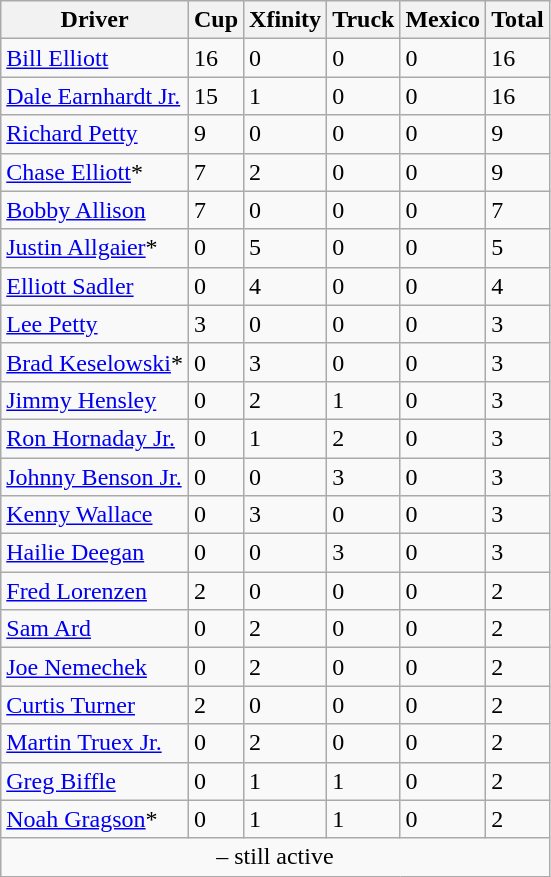<table class="wikitable">
<tr>
<th>Driver</th>
<th>Cup</th>
<th>Xfinity</th>
<th>Truck</th>
<th>Mexico</th>
<th>Total</th>
</tr>
<tr>
<td><a href='#'>Bill Elliott</a></td>
<td>16</td>
<td>0</td>
<td>0</td>
<td>0</td>
<td>16</td>
</tr>
<tr>
<td><a href='#'>Dale Earnhardt Jr.</a></td>
<td>15</td>
<td>1</td>
<td>0</td>
<td>0</td>
<td>16</td>
</tr>
<tr>
<td><a href='#'>Richard Petty</a></td>
<td>9</td>
<td>0</td>
<td>0</td>
<td>0</td>
<td>9</td>
</tr>
<tr>
<td><a href='#'>Chase Elliott</a>*</td>
<td>7</td>
<td>2</td>
<td>0</td>
<td>0</td>
<td>9</td>
</tr>
<tr>
<td><a href='#'>Bobby Allison</a></td>
<td>7</td>
<td>0</td>
<td>0</td>
<td>0</td>
<td>7</td>
</tr>
<tr>
<td><a href='#'>Justin Allgaier</a>*</td>
<td>0</td>
<td>5</td>
<td>0</td>
<td>0</td>
<td>5</td>
</tr>
<tr>
<td><a href='#'>Elliott Sadler</a></td>
<td>0</td>
<td>4</td>
<td>0</td>
<td>0</td>
<td>4</td>
</tr>
<tr>
<td><a href='#'>Lee Petty</a></td>
<td>3</td>
<td>0</td>
<td>0</td>
<td>0</td>
<td>3</td>
</tr>
<tr>
<td><a href='#'>Brad Keselowski</a>*</td>
<td>0</td>
<td>3</td>
<td>0</td>
<td>0</td>
<td>3</td>
</tr>
<tr>
<td><a href='#'>Jimmy Hensley</a></td>
<td>0</td>
<td>2</td>
<td>1</td>
<td>0</td>
<td>3</td>
</tr>
<tr>
<td><a href='#'>Ron Hornaday Jr.</a></td>
<td>0</td>
<td>1</td>
<td>2</td>
<td>0</td>
<td>3</td>
</tr>
<tr>
<td><a href='#'>Johnny Benson Jr.</a></td>
<td>0</td>
<td>0</td>
<td>3</td>
<td>0</td>
<td>3</td>
</tr>
<tr>
<td><a href='#'>Kenny Wallace</a></td>
<td>0</td>
<td>3</td>
<td>0</td>
<td>0</td>
<td>3</td>
</tr>
<tr>
<td><a href='#'>Hailie Deegan</a></td>
<td>0</td>
<td>0</td>
<td>3</td>
<td>0</td>
<td>3</td>
</tr>
<tr>
<td><a href='#'>Fred Lorenzen</a></td>
<td>2</td>
<td>0</td>
<td>0</td>
<td>0</td>
<td>2</td>
</tr>
<tr>
<td><a href='#'>Sam Ard</a></td>
<td>0</td>
<td>2</td>
<td>0</td>
<td>0</td>
<td>2</td>
</tr>
<tr>
<td><a href='#'>Joe Nemechek</a></td>
<td>0</td>
<td>2</td>
<td>0</td>
<td>0</td>
<td>2</td>
</tr>
<tr>
<td><a href='#'>Curtis Turner</a></td>
<td>2</td>
<td>0</td>
<td>0</td>
<td>0</td>
<td>2</td>
</tr>
<tr>
<td><a href='#'>Martin Truex Jr.</a></td>
<td>0</td>
<td>2</td>
<td>0</td>
<td>0</td>
<td>2</td>
</tr>
<tr>
<td><a href='#'>Greg Biffle</a></td>
<td>0</td>
<td>1</td>
<td>1</td>
<td>0</td>
<td>2</td>
</tr>
<tr>
<td><a href='#'>Noah Gragson</a>*</td>
<td>0</td>
<td>1</td>
<td>1</td>
<td>0</td>
<td>2</td>
</tr>
<tr>
<td colspan=6 align=center> – still active </td>
</tr>
</table>
